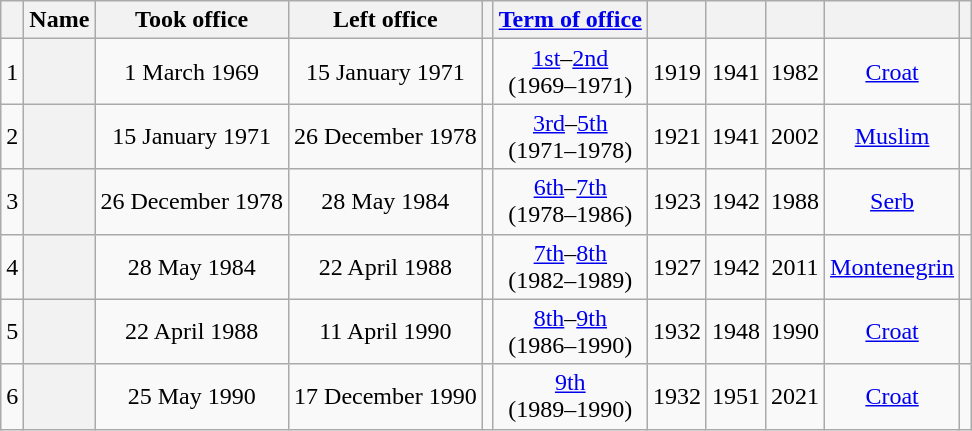<table class="wikitable sortable" style=text-align:center>
<tr>
<th scope=col></th>
<th scope=col>Name</th>
<th scope=col>Took office</th>
<th scope=col>Left office</th>
<th scope=col></th>
<th scope=col><a href='#'>Term of office</a></th>
<th scope=col></th>
<th scope=col></th>
<th scope=col></th>
<th scope=col class="unsortable"></th>
<th scope=col class="unsortable"></th>
</tr>
<tr>
<td>1</td>
<th align="center" scope="row" style="font-weight:normal;"></th>
<td>1 March 1969</td>
<td>15 January 1971</td>
<td></td>
<td><a href='#'>1st</a>–<a href='#'>2nd</a><br>(1969–1971)</td>
<td>1919</td>
<td>1941</td>
<td>1982</td>
<td><a href='#'>Croat</a></td>
<td></td>
</tr>
<tr>
<td>2</td>
<th align="center" scope="row" style="font-weight:normal;"></th>
<td>15 January 1971</td>
<td>26 December 1978</td>
<td></td>
<td><a href='#'>3rd</a>–<a href='#'>5th</a><br>(1971–1978)</td>
<td>1921</td>
<td>1941</td>
<td>2002</td>
<td><a href='#'>Muslim</a></td>
<td></td>
</tr>
<tr>
<td>3</td>
<th align="center" scope="row" style="font-weight:normal;"></th>
<td>26 December 1978</td>
<td>28 May 1984</td>
<td></td>
<td><a href='#'>6th</a>–<a href='#'>7th</a><br>(1978–1986)</td>
<td>1923</td>
<td>1942</td>
<td>1988</td>
<td><a href='#'>Serb</a></td>
<td></td>
</tr>
<tr>
<td>4</td>
<th align="center" scope="row" style="font-weight:normal;"></th>
<td>28 May 1984</td>
<td>22 April 1988</td>
<td></td>
<td><a href='#'>7th</a>–<a href='#'>8th</a><br>(1982–1989)</td>
<td>1927</td>
<td>1942</td>
<td>2011</td>
<td><a href='#'>Montenegrin</a></td>
<td></td>
</tr>
<tr>
<td>5</td>
<th align="center" scope="row" style="font-weight:normal;"></th>
<td>22 April 1988</td>
<td>11 April 1990</td>
<td></td>
<td><a href='#'>8th</a>–<a href='#'>9th</a><br>(1986–1990)</td>
<td>1932</td>
<td>1948</td>
<td>1990</td>
<td><a href='#'>Croat</a></td>
<td></td>
</tr>
<tr>
<td>6</td>
<th align="center" scope="row" style="font-weight:normal;"></th>
<td>25 May 1990</td>
<td>17 December 1990</td>
<td></td>
<td><a href='#'>9th</a><br>(1989–1990)</td>
<td>1932</td>
<td>1951</td>
<td>2021</td>
<td><a href='#'>Croat</a></td>
<td></td>
</tr>
</table>
